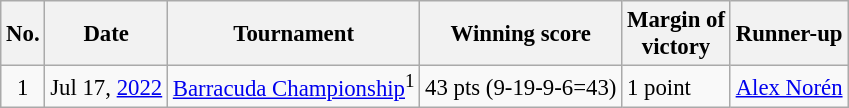<table class="wikitable" style="font-size:95%;">
<tr>
<th>No.</th>
<th>Date</th>
<th>Tournament</th>
<th>Winning score</th>
<th>Margin of<br>victory</th>
<th>Runner-up</th>
</tr>
<tr>
<td align=center>1</td>
<td align=right>Jul 17, <a href='#'>2022</a></td>
<td><a href='#'>Barracuda Championship</a><sup>1</sup></td>
<td>43 pts (9-19-9-6=43)</td>
<td>1 point</td>
<td> <a href='#'>Alex Norén</a></td>
</tr>
</table>
